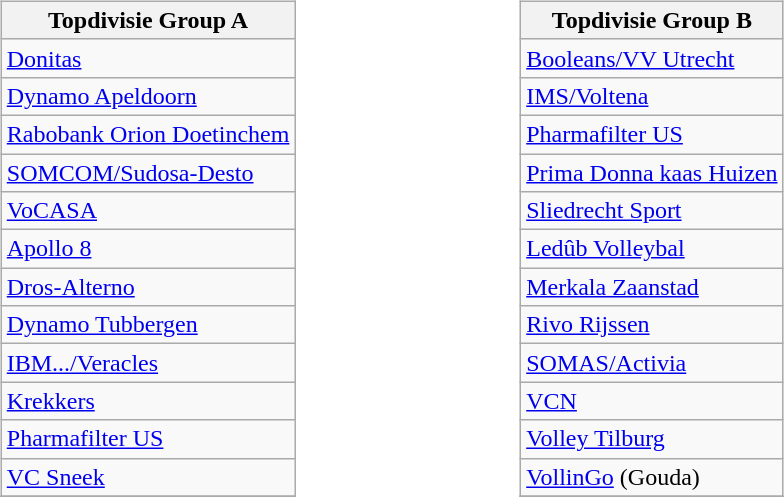<table width=50%>
<tr>
<td width=55% align=left valign=top><br><table class="wikitable">
<tr>
<th>Topdivisie Group A</th>
</tr>
<tr>
<td><a href='#'>Donitas</a></td>
</tr>
<tr>
<td><a href='#'>Dynamo Apeldoorn</a></td>
</tr>
<tr>
<td><a href='#'>Rabobank Orion Doetinchem</a></td>
</tr>
<tr>
<td><a href='#'>SOMCOM/Sudosa-Desto</a></td>
</tr>
<tr>
<td><a href='#'>VoCASA</a></td>
</tr>
<tr>
<td><a href='#'>Apollo 8</a></td>
</tr>
<tr>
<td><a href='#'>Dros-Alterno</a></td>
</tr>
<tr>
<td><a href='#'>Dynamo Tubbergen</a></td>
</tr>
<tr>
<td><a href='#'>IBM.../Veracles</a></td>
</tr>
<tr>
<td><a href='#'>Krekkers</a></td>
</tr>
<tr>
<td><a href='#'>Pharmafilter US</a></td>
</tr>
<tr>
<td><a href='#'>VC Sneek</a></td>
</tr>
<tr>
</tr>
</table>
</td>
<td width=45% align=left valign=top><br><table class="wikitable">
<tr>
<th>Topdivisie Group B</th>
</tr>
<tr>
<td><a href='#'>Booleans/VV Utrecht</a></td>
</tr>
<tr>
<td><a href='#'>IMS/Voltena</a></td>
</tr>
<tr>
<td><a href='#'>Pharmafilter US</a></td>
</tr>
<tr>
<td><a href='#'>Prima Donna kaas Huizen</a></td>
</tr>
<tr>
<td><a href='#'>Sliedrecht Sport</a></td>
</tr>
<tr>
<td><a href='#'>Ledûb Volleybal</a></td>
</tr>
<tr>
<td><a href='#'>Merkala Zaanstad</a></td>
</tr>
<tr>
<td><a href='#'>Rivo Rijssen</a></td>
</tr>
<tr>
<td><a href='#'>SOMAS/Activia</a></td>
</tr>
<tr>
<td><a href='#'>VCN</a></td>
</tr>
<tr>
<td><a href='#'>Volley Tilburg</a></td>
</tr>
<tr>
<td><a href='#'>VollinGo</a> (Gouda)</td>
</tr>
<tr>
</tr>
</table>
</td>
</tr>
</table>
